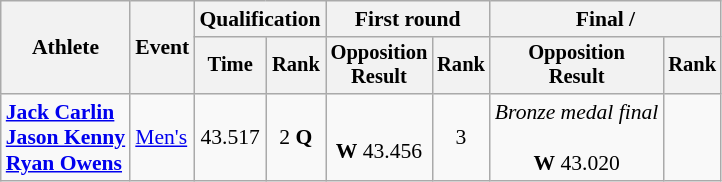<table class=wikitable style=font-size:90%;text-align:center>
<tr>
<th rowspan=2>Athlete</th>
<th rowspan=2>Event</th>
<th colspan=2>Qualification</th>
<th colspan=2>First round</th>
<th colspan=2>Final / </th>
</tr>
<tr style=font-size:95%>
<th>Time</th>
<th>Rank</th>
<th>Opposition<br>Result</th>
<th>Rank</th>
<th>Opposition<br>Result</th>
<th>Rank</th>
</tr>
<tr>
<td align=left><strong><a href='#'>Jack Carlin</a><br><a href='#'>Jason Kenny</a><br><a href='#'>Ryan Owens</a></strong></td>
<td align=left><a href='#'>Men's</a></td>
<td>43.517</td>
<td>2 <strong>Q</strong></td>
<td><br><strong>W</strong> 43.456</td>
<td>3 <strong></strong></td>
<td><em>Bronze medal final</em><br><br><strong>W</strong> 43.020</td>
<td></td>
</tr>
</table>
